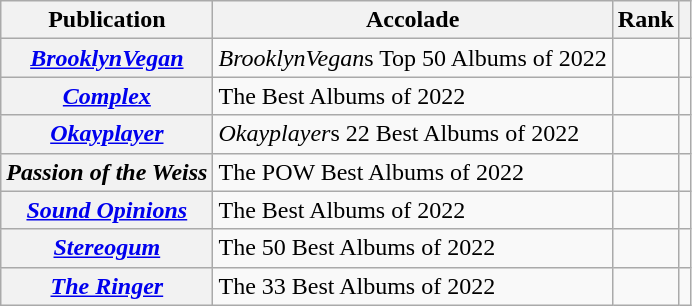<table class="wikitable sortable plainrowheaders">
<tr>
<th scope="col">Publication</th>
<th scope="col">Accolade</th>
<th scope="col">Rank</th>
<th scope="col" class="unsortable"></th>
</tr>
<tr>
<th scope="row"><em><a href='#'>BrooklynVegan</a></em></th>
<td><em>BrooklynVegan</em>s Top 50 Albums of 2022</td>
<td></td>
<td></td>
</tr>
<tr>
<th scope="row"><em><a href='#'>Complex</a></em></th>
<td>The Best Albums of 2022</td>
<td></td>
<td></td>
</tr>
<tr>
<th scope="row"><em><a href='#'>Okayplayer</a></em></th>
<td><em>Okayplayer</em>s 22 Best Albums of 2022</td>
<td></td>
<td></td>
</tr>
<tr>
<th scope="row"><em>Passion of the Weiss</em></th>
<td>The POW Best Albums of 2022</td>
<td></td>
<td></td>
</tr>
<tr>
<th scope="row"><em><a href='#'>Sound Opinions</a></em></th>
<td>The Best Albums of 2022</td>
<td></td>
<td></td>
</tr>
<tr>
<th scope="row"><em><a href='#'>Stereogum</a></em></th>
<td>The 50 Best Albums of 2022</td>
<td></td>
<td></td>
</tr>
<tr>
<th scope="row"><em><a href='#'>The Ringer</a></em></th>
<td>The 33 Best Albums of 2022</td>
<td></td>
<td></td>
</tr>
</table>
